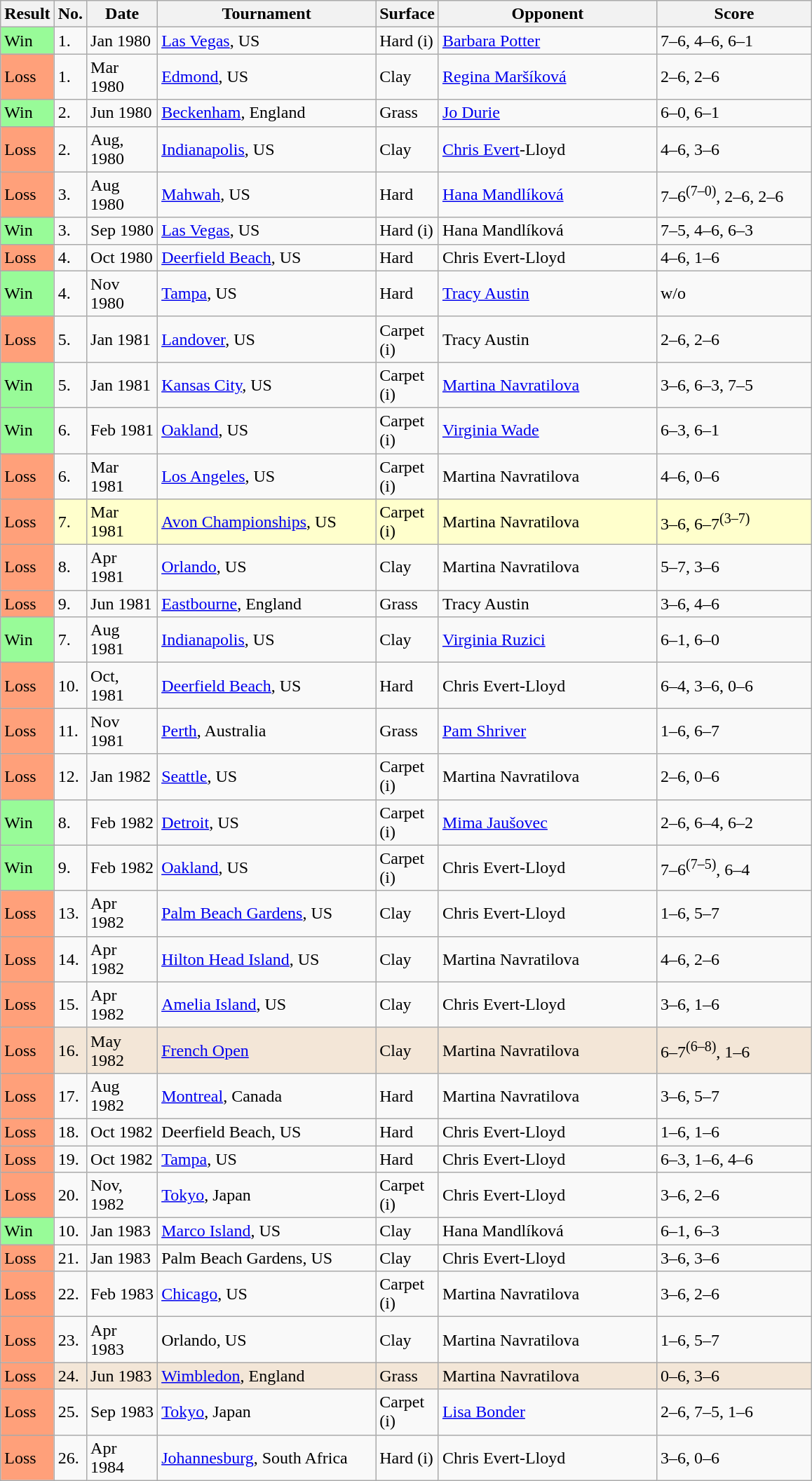<table class="sortable wikitable">
<tr>
<th style="width:40px">Result</th>
<th style="width:20px" class="unsortable">No.</th>
<th style="width:60px">Date</th>
<th style="width:200px">Tournament</th>
<th style="width:50px">Surface</th>
<th style="width:200px">Opponent</th>
<th style="width:140px" class="unsortable">Score</th>
</tr>
<tr>
<td style="background:#98fb98;">Win</td>
<td>1.</td>
<td>Jan 1980</td>
<td><a href='#'>Las Vegas</a>, US</td>
<td>Hard (i)</td>
<td> <a href='#'>Barbara Potter</a></td>
<td>7–6, 4–6, 6–1</td>
</tr>
<tr>
<td style="background:#ffa07a;">Loss</td>
<td>1.</td>
<td>Mar 1980</td>
<td><a href='#'>Edmond</a>, US</td>
<td>Clay</td>
<td> <a href='#'>Regina Maršíková</a></td>
<td>2–6, 2–6</td>
</tr>
<tr>
<td style="background:#98fb98;">Win</td>
<td>2.</td>
<td>Jun 1980</td>
<td><a href='#'>Beckenham</a>, England</td>
<td>Grass</td>
<td> <a href='#'>Jo Durie</a></td>
<td>6–0, 6–1</td>
</tr>
<tr>
<td style="background:#ffa07a;">Loss</td>
<td>2.</td>
<td>Aug, 1980</td>
<td><a href='#'>Indianapolis</a>, US</td>
<td>Clay</td>
<td> <a href='#'>Chris Evert</a>-Lloyd</td>
<td>4–6, 3–6</td>
</tr>
<tr>
<td style="background:#ffa07a;">Loss</td>
<td>3.</td>
<td>Aug 1980</td>
<td><a href='#'>Mahwah</a>, US</td>
<td>Hard</td>
<td> <a href='#'>Hana Mandlíková</a></td>
<td>7–6<sup>(7–0)</sup>, 2–6, 2–6</td>
</tr>
<tr>
<td style="background:#98fb98;">Win</td>
<td>3.</td>
<td>Sep 1980</td>
<td><a href='#'>Las Vegas</a>, US</td>
<td>Hard (i)</td>
<td> Hana Mandlíková</td>
<td>7–5, 4–6, 6–3</td>
</tr>
<tr>
<td style="background:#ffa07a;">Loss</td>
<td>4.</td>
<td>Oct 1980</td>
<td><a href='#'>Deerfield Beach</a>, US</td>
<td>Hard</td>
<td> Chris Evert-Lloyd</td>
<td>4–6, 1–6</td>
</tr>
<tr>
<td style="background:#98fb98;">Win</td>
<td>4.</td>
<td>Nov 1980</td>
<td><a href='#'>Tampa</a>, US</td>
<td>Hard</td>
<td> <a href='#'>Tracy Austin</a></td>
<td>w/o</td>
</tr>
<tr>
<td style="background:#ffa07a;">Loss</td>
<td>5.</td>
<td>Jan 1981</td>
<td><a href='#'>Landover</a>, US</td>
<td>Carpet (i)</td>
<td> Tracy Austin</td>
<td>2–6, 2–6</td>
</tr>
<tr>
<td style="background:#98fb98;">Win</td>
<td>5.</td>
<td>Jan 1981</td>
<td><a href='#'>Kansas City</a>, US</td>
<td>Carpet (i)</td>
<td> <a href='#'>Martina Navratilova</a></td>
<td>3–6, 6–3, 7–5</td>
</tr>
<tr>
<td style="background:#98fb98;">Win</td>
<td>6.</td>
<td>Feb 1981</td>
<td><a href='#'>Oakland</a>, US</td>
<td>Carpet (i)</td>
<td> <a href='#'>Virginia Wade</a></td>
<td>6–3, 6–1</td>
</tr>
<tr>
<td style="background:#ffa07a;">Loss</td>
<td>6.</td>
<td>Mar 1981</td>
<td><a href='#'>Los Angeles</a>, US</td>
<td>Carpet (i)</td>
<td> Martina Navratilova</td>
<td>4–6, 0–6</td>
</tr>
<tr bgcolor="#ffffcc">
<td style="background:#ffa07a;">Loss</td>
<td>7.</td>
<td>Mar 1981</td>
<td><a href='#'>Avon Championships</a>, US</td>
<td>Carpet (i)</td>
<td> Martina Navratilova</td>
<td>3–6, 6–7<sup>(3–7)</sup></td>
</tr>
<tr>
<td style="background:#ffa07a;">Loss</td>
<td>8.</td>
<td>Apr 1981</td>
<td><a href='#'>Orlando</a>, US</td>
<td>Clay</td>
<td> Martina Navratilova</td>
<td>5–7, 3–6</td>
</tr>
<tr>
<td style="background:#ffa07a;">Loss</td>
<td>9.</td>
<td>Jun 1981</td>
<td><a href='#'>Eastbourne</a>, England</td>
<td>Grass</td>
<td> Tracy Austin</td>
<td>3–6, 4–6</td>
</tr>
<tr>
<td style="background:#98fb98;">Win</td>
<td>7.</td>
<td>Aug 1981</td>
<td><a href='#'>Indianapolis</a>, US</td>
<td>Clay</td>
<td> <a href='#'>Virginia Ruzici</a></td>
<td>6–1, 6–0</td>
</tr>
<tr>
<td style="background:#ffa07a;">Loss</td>
<td>10.</td>
<td>Oct, 1981</td>
<td><a href='#'>Deerfield Beach</a>, US</td>
<td>Hard</td>
<td> Chris Evert-Lloyd</td>
<td>6–4, 3–6, 0–6</td>
</tr>
<tr>
<td style="background:#ffa07a;">Loss</td>
<td>11.</td>
<td>Nov 1981</td>
<td><a href='#'>Perth</a>, Australia</td>
<td>Grass</td>
<td> <a href='#'>Pam Shriver</a></td>
<td>1–6, 6–7</td>
</tr>
<tr>
<td style="background:#ffa07a;">Loss</td>
<td>12.</td>
<td>Jan 1982</td>
<td><a href='#'>Seattle</a>, US</td>
<td>Carpet (i)</td>
<td> Martina Navratilova</td>
<td>2–6, 0–6</td>
</tr>
<tr>
<td style="background:#98fb98;">Win</td>
<td>8.</td>
<td>Feb 1982</td>
<td><a href='#'>Detroit</a>, US</td>
<td>Carpet (i)</td>
<td> <a href='#'>Mima Jaušovec</a></td>
<td>2–6, 6–4, 6–2</td>
</tr>
<tr>
<td style="background:#98fb98;">Win</td>
<td>9.</td>
<td>Feb 1982</td>
<td><a href='#'>Oakland</a>, US</td>
<td>Carpet (i)</td>
<td> Chris Evert-Lloyd</td>
<td>7–6<sup>(7–5)</sup>, 6–4</td>
</tr>
<tr>
<td style="background:#ffa07a;">Loss</td>
<td>13.</td>
<td>Apr 1982</td>
<td><a href='#'>Palm Beach Gardens</a>, US</td>
<td>Clay</td>
<td> Chris Evert-Lloyd</td>
<td>1–6, 5–7</td>
</tr>
<tr>
<td style="background:#ffa07a;">Loss</td>
<td>14.</td>
<td>Apr 1982</td>
<td><a href='#'>Hilton Head Island</a>, US</td>
<td>Clay</td>
<td> Martina Navratilova</td>
<td>4–6, 2–6</td>
</tr>
<tr>
<td style="background:#ffa07a;">Loss</td>
<td>15.</td>
<td>Apr 1982</td>
<td><a href='#'>Amelia Island</a>, US</td>
<td>Clay</td>
<td> Chris Evert-Lloyd</td>
<td>3–6, 1–6</td>
</tr>
<tr bgcolor="#f3e6d7">
<td style="background:#ffa07a;">Loss</td>
<td>16.</td>
<td>May 1982</td>
<td><a href='#'>French Open</a></td>
<td>Clay</td>
<td> Martina Navratilova</td>
<td>6–7<sup>(6–8)</sup>, 1–6</td>
</tr>
<tr>
<td style="background:#ffa07a;">Loss</td>
<td>17.</td>
<td>Aug 1982</td>
<td><a href='#'>Montreal</a>, Canada</td>
<td>Hard</td>
<td> Martina Navratilova</td>
<td>3–6, 5–7</td>
</tr>
<tr>
<td style="background:#ffa07a;">Loss</td>
<td>18.</td>
<td>Oct 1982</td>
<td>Deerfield Beach, US</td>
<td>Hard</td>
<td> Chris Evert-Lloyd</td>
<td>1–6, 1–6</td>
</tr>
<tr>
<td style="background:#ffa07a;">Loss</td>
<td>19.</td>
<td>Oct 1982</td>
<td><a href='#'>Tampa</a>, US</td>
<td>Hard</td>
<td> Chris Evert-Lloyd</td>
<td>6–3, 1–6, 4–6</td>
</tr>
<tr>
<td style="background:#ffa07a;">Loss</td>
<td>20.</td>
<td>Nov, 1982</td>
<td><a href='#'>Tokyo</a>, Japan</td>
<td>Carpet (i)</td>
<td> Chris Evert-Lloyd</td>
<td>3–6, 2–6</td>
</tr>
<tr>
<td style="background:#98fb98;">Win</td>
<td>10.</td>
<td>Jan 1983</td>
<td><a href='#'>Marco Island</a>, US</td>
<td>Clay</td>
<td> Hana Mandlíková</td>
<td>6–1, 6–3</td>
</tr>
<tr>
<td style="background:#ffa07a;">Loss</td>
<td>21.</td>
<td>Jan 1983</td>
<td>Palm Beach Gardens, US</td>
<td>Clay</td>
<td> Chris Evert-Lloyd</td>
<td>3–6, 3–6</td>
</tr>
<tr>
<td style="background:#ffa07a;">Loss</td>
<td>22.</td>
<td>Feb 1983</td>
<td><a href='#'>Chicago</a>, US</td>
<td>Carpet (i)</td>
<td> Martina Navratilova</td>
<td>3–6, 2–6</td>
</tr>
<tr>
<td style="background:#ffa07a;">Loss</td>
<td>23.</td>
<td>Apr 1983</td>
<td>Orlando, US</td>
<td>Clay</td>
<td> Martina Navratilova</td>
<td>1–6, 5–7</td>
</tr>
<tr bgcolor="#f3e6d7">
<td style="background:#ffa07a;">Loss</td>
<td>24.</td>
<td>Jun 1983</td>
<td><a href='#'>Wimbledon</a>, England</td>
<td>Grass</td>
<td> Martina Navratilova</td>
<td>0–6, 3–6</td>
</tr>
<tr>
<td style="background:#ffa07a;">Loss</td>
<td>25.</td>
<td>Sep 1983</td>
<td><a href='#'>Tokyo</a>, Japan</td>
<td>Carpet (i)</td>
<td> <a href='#'>Lisa Bonder</a></td>
<td>2–6, 7–5, 1–6</td>
</tr>
<tr>
<td style="background:#ffa07a;">Loss</td>
<td>26.</td>
<td>Apr 1984</td>
<td><a href='#'>Johannesburg</a>, South Africa</td>
<td>Hard (i)</td>
<td> Chris Evert-Lloyd</td>
<td>3–6, 0–6</td>
</tr>
</table>
